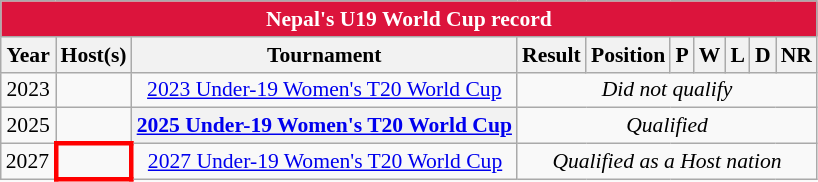<table class="wikitable" style="font-size:90%; text-align:center;">
<tr>
<th style="color:white; background:#DC143C;" colspan=10>Nepal's U19 World Cup record</th>
</tr>
<tr>
<th>Year</th>
<th>Host(s)</th>
<th>Tournament</th>
<th>Result</th>
<th>Position</th>
<th>P</th>
<th>W</th>
<th>L</th>
<th>D</th>
<th>NR</th>
</tr>
<tr>
<td>2023</td>
<td></td>
<td><a href='#'>2023 Under-19 Women's T20 World Cup</a></td>
<td colspan="7"><em>Did not qualify</em></td>
</tr>
<tr>
<td>2025</td>
<td></td>
<th><a href='#'>2025 Under-19 Women's T20 World Cup</a></th>
<td colspan="7"><em>Qualified</em></td>
</tr>
<tr>
<td>2027</td>
<td style="border:3px solid red"> </td>
<td><a href='#'>2027 Under-19 Women's T20 World Cup</a></td>
<td colspan="7"><em>Qualified as a Host nation</em></td>
</tr>
</table>
